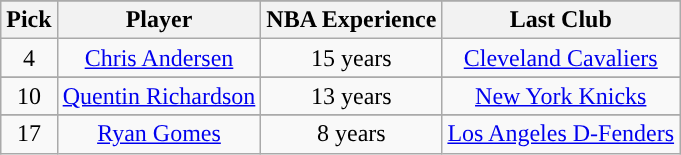<table class="wikitable sortable sortable">
<tr>
</tr>
<tr style="text-align: center">
<th>Pick</th>
<th>Player</th>
<th>NBA Experience</th>
<th>Last Club</th>
</tr>
<tr style="text-align: center">
<td>4</td>
<td><a href='#'>Chris Andersen</a></td>
<td>15 years</td>
<td> <a href='#'>Cleveland Cavaliers</a></td>
</tr>
<tr>
</tr>
<tr style="text-align: center">
<td>10</td>
<td><a href='#'>Quentin Richardson</a></td>
<td>13 years</td>
<td> <a href='#'>New York Knicks</a></td>
</tr>
<tr>
</tr>
<tr style="text-align: center">
<td>17</td>
<td><a href='#'>Ryan Gomes</a></td>
<td>8 years</td>
<td> <a href='#'>Los Angeles D-Fenders</a></td>
</tr>
</table>
